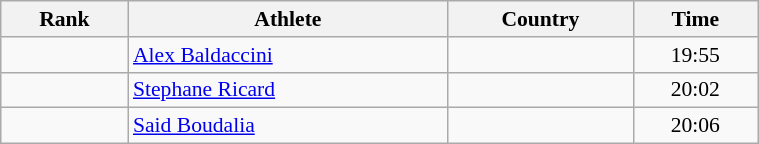<table class="wikitable" width=40% style="font-size:90%; text-align:center;">
<tr>
<th>Rank</th>
<th>Athlete</th>
<th>Country</th>
<th>Time</th>
</tr>
<tr>
<td></td>
<td align=left><a href='#'>Alex Baldaccini</a></td>
<td align=left></td>
<td>19:55</td>
</tr>
<tr>
<td></td>
<td align=left><a href='#'>Stephane Ricard</a></td>
<td align=left></td>
<td>20:02</td>
</tr>
<tr>
<td></td>
<td align=left><a href='#'>Said Boudalia</a></td>
<td align=left></td>
<td>20:06</td>
</tr>
</table>
